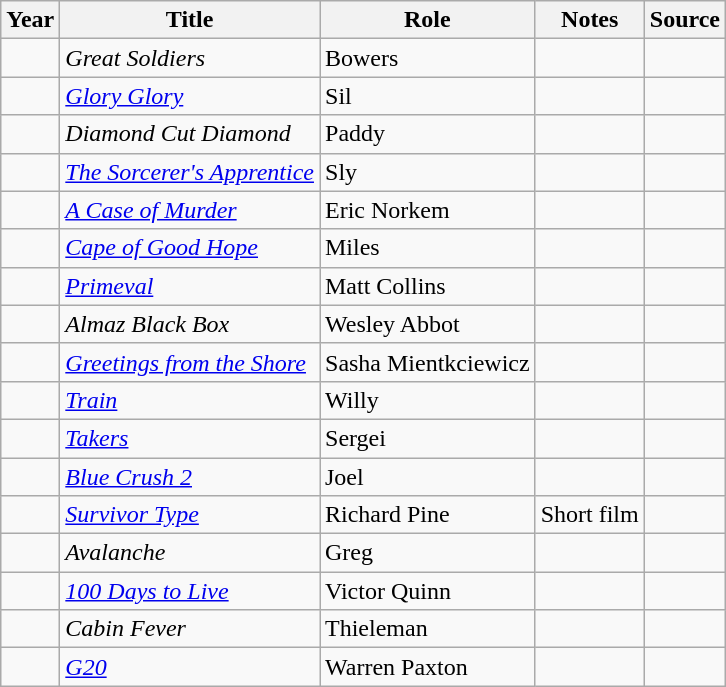<table class="wikitable sortable">
<tr>
<th>Year</th>
<th>Title</th>
<th>Role</th>
<th class="unsortable">Notes</th>
<th class="unsortable">Source</th>
</tr>
<tr>
<td></td>
<td><em>Great Soldiers</em></td>
<td>Bowers</td>
<td> </td>
<td> </td>
</tr>
<tr>
<td></td>
<td><em><a href='#'>Glory Glory</a></em></td>
<td>Sil</td>
<td> </td>
<td> </td>
</tr>
<tr>
<td></td>
<td><em>Diamond Cut Diamond</em></td>
<td>Paddy</td>
<td> </td>
<td> </td>
</tr>
<tr>
<td></td>
<td><em><a href='#'>The Sorcerer's Apprentice</a></em></td>
<td>Sly</td>
<td> </td>
<td> </td>
</tr>
<tr>
<td></td>
<td><em><a href='#'>A Case of Murder</a></em></td>
<td>Eric Norkem</td>
<td> </td>
<td> </td>
</tr>
<tr>
<td></td>
<td><em><a href='#'>Cape of Good Hope</a></em></td>
<td>Miles</td>
<td> </td>
<td> </td>
</tr>
<tr>
<td></td>
<td><em><a href='#'>Primeval</a></em></td>
<td>Matt Collins</td>
<td> </td>
<td> </td>
</tr>
<tr>
<td></td>
<td><em>Almaz Black Box</em></td>
<td>Wesley Abbot</td>
<td> </td>
<td> </td>
</tr>
<tr>
<td></td>
<td><em><a href='#'>Greetings from the Shore</a></em></td>
<td>Sasha Mientkciewicz</td>
<td> </td>
<td> </td>
</tr>
<tr>
<td></td>
<td><em><a href='#'>Train</a></em></td>
<td>Willy</td>
<td> </td>
<td> </td>
</tr>
<tr>
<td></td>
<td><em><a href='#'>Takers</a></em></td>
<td>Sergei</td>
<td> </td>
<td> </td>
</tr>
<tr>
<td></td>
<td><em><a href='#'>Blue Crush 2</a></em></td>
<td>Joel</td>
<td> </td>
<td> </td>
</tr>
<tr>
<td></td>
<td><em><a href='#'>Survivor Type</a></em></td>
<td>Richard Pine</td>
<td>Short film</td>
<td> </td>
</tr>
<tr>
<td></td>
<td><em>Avalanche</em></td>
<td>Greg</td>
<td> </td>
<td> </td>
</tr>
<tr>
<td></td>
<td><em><a href='#'>100 Days to Live</a></em></td>
<td>Victor Quinn</td>
<td> </td>
<td> </td>
</tr>
<tr>
<td></td>
<td><em>Cabin Fever</em></td>
<td>Thieleman</td>
<td> </td>
<td> </td>
</tr>
<tr>
<td></td>
<td><em><a href='#'>G20</a></em></td>
<td>Warren Paxton</td>
<td> </td>
<td> </td>
</tr>
</table>
